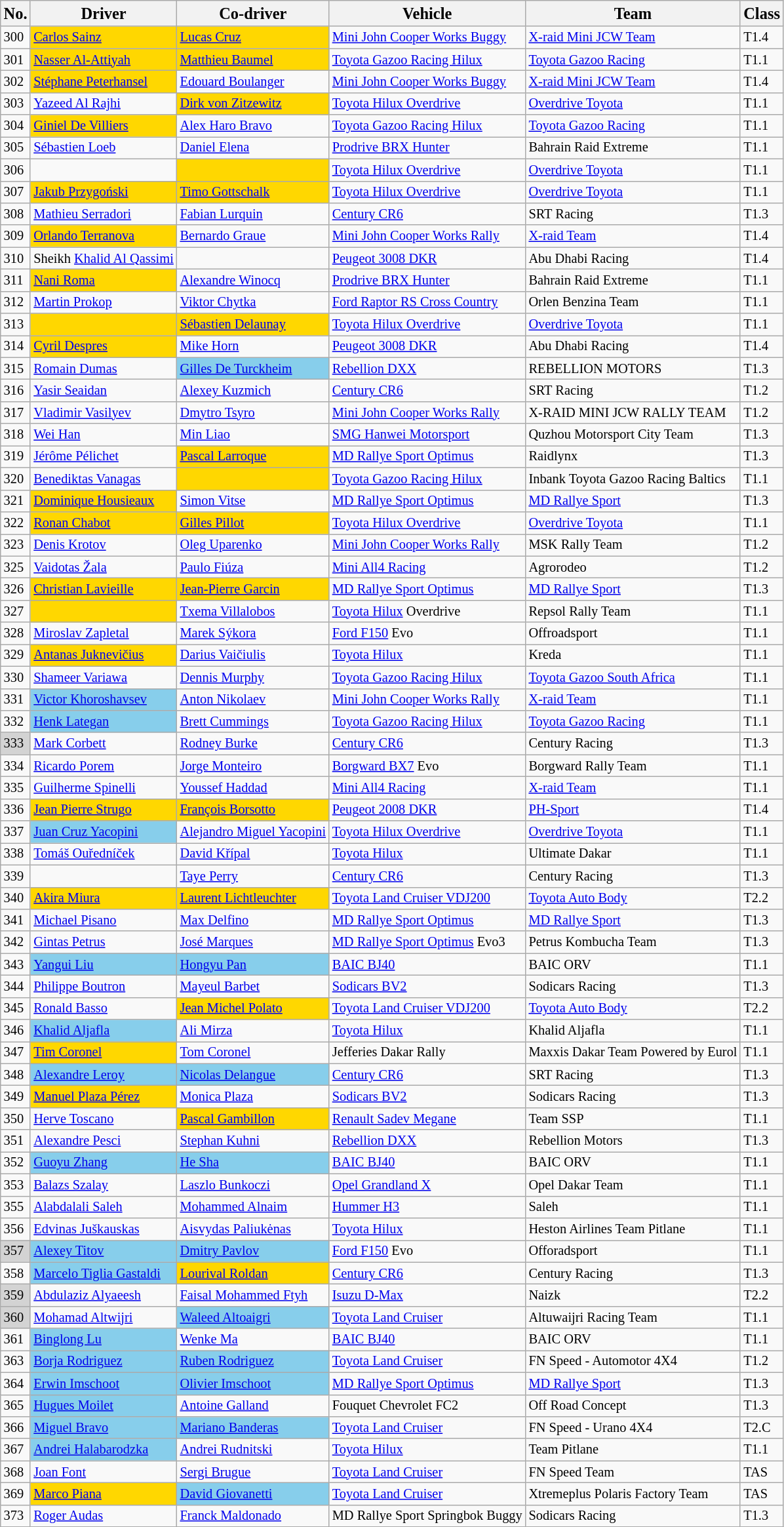<table class="wikitable sortable" style="font-size:85%;">
<tr>
<th><big>No.</big></th>
<th><big>Driver</big></th>
<th><big>Co-driver</big></th>
<th><big>Vehicle</big></th>
<th><big>Team</big></th>
<th><big>Class</big></th>
</tr>
<tr>
<td>300</td>
<td bgcolor="gold"> <a href='#'>Carlos Sainz</a></td>
<td bgcolor="gold"> <a href='#'>Lucas Cruz</a></td>
<td><a href='#'>Mini John Cooper Works Buggy</a></td>
<td><a href='#'>X-raid Mini JCW Team</a></td>
<td>T1.4</td>
</tr>
<tr>
<td>301</td>
<td bgcolor="gold"> <a href='#'>Nasser Al-Attiyah</a></td>
<td bgcolor="gold"> <a href='#'>Matthieu Baumel</a></td>
<td><a href='#'>Toyota Gazoo Racing Hilux</a></td>
<td><a href='#'>Toyota Gazoo Racing</a></td>
<td>T1.1</td>
</tr>
<tr>
<td>302</td>
<td bgcolor="gold"> <a href='#'>Stéphane Peterhansel</a></td>
<td> <a href='#'>Edouard Boulanger</a></td>
<td><a href='#'>Mini John Cooper Works Buggy</a></td>
<td><a href='#'>X-raid Mini JCW Team</a></td>
<td>T1.4</td>
</tr>
<tr>
<td>303</td>
<td> <a href='#'>Yazeed Al Rajhi</a></td>
<td bgcolor="gold"> <a href='#'>Dirk von Zitzewitz</a></td>
<td><a href='#'>Toyota Hilux Overdrive</a></td>
<td><a href='#'>Overdrive Toyota</a></td>
<td>T1.1</td>
</tr>
<tr>
<td>304</td>
<td bgcolor="gold"> <a href='#'>Giniel De Villiers</a></td>
<td> <a href='#'>Alex Haro Bravo</a></td>
<td><a href='#'>Toyota Gazoo Racing Hilux</a></td>
<td><a href='#'>Toyota Gazoo Racing</a></td>
<td>T1.1</td>
</tr>
<tr>
<td>305</td>
<td> <a href='#'>Sébastien Loeb</a></td>
<td> <a href='#'>Daniel Elena</a></td>
<td><a href='#'>Prodrive BRX Hunter</a></td>
<td>Bahrain Raid Extreme</td>
<td>T1.1</td>
</tr>
<tr>
<td>306</td>
<td> </td>
<td bgcolor="gold"> </td>
<td><a href='#'>Toyota Hilux Overdrive</a></td>
<td><a href='#'>Overdrive Toyota</a></td>
<td>T1.1</td>
</tr>
<tr>
<td>307</td>
<td bgcolor="gold"> <a href='#'>Jakub Przygoński</a></td>
<td bgcolor="gold"> <a href='#'>Timo Gottschalk</a></td>
<td><a href='#'>Toyota Hilux Overdrive</a></td>
<td><a href='#'>Overdrive Toyota</a></td>
<td>T1.1</td>
</tr>
<tr>
<td>308</td>
<td> <a href='#'>Mathieu Serradori</a></td>
<td> <a href='#'>Fabian Lurquin</a></td>
<td><a href='#'>Century CR6</a></td>
<td>SRT Racing</td>
<td>T1.3</td>
</tr>
<tr>
<td>309</td>
<td bgcolor="gold"> <a href='#'>Orlando Terranova</a></td>
<td> <a href='#'>Bernardo Graue</a></td>
<td><a href='#'>Mini John Cooper Works Rally</a></td>
<td><a href='#'>X-raid Team</a></td>
<td>T1.4</td>
</tr>
<tr>
<td>310</td>
<td> Sheikh <a href='#'>Khalid Al Qassimi</a></td>
<td> </td>
<td><a href='#'>Peugeot 3008 DKR</a></td>
<td>Abu Dhabi Racing</td>
<td>T1.4</td>
</tr>
<tr>
<td>311</td>
<td bgcolor="gold"> <a href='#'>Nani Roma</a></td>
<td> <a href='#'>Alexandre Winocq</a></td>
<td><a href='#'>Prodrive BRX Hunter</a></td>
<td>Bahrain Raid Extreme</td>
<td>T1.1</td>
</tr>
<tr>
<td>312</td>
<td> <a href='#'>Martin Prokop</a></td>
<td> <a href='#'>Viktor Chytka</a></td>
<td><a href='#'>Ford Raptor RS Cross Country</a></td>
<td>Orlen Benzina Team</td>
<td>T1.1</td>
</tr>
<tr>
<td>313</td>
<td bgcolor="gold"> </td>
<td bgcolor="gold"> <a href='#'>Sébastien Delaunay</a></td>
<td><a href='#'>Toyota Hilux Overdrive</a></td>
<td><a href='#'>Overdrive Toyota</a></td>
<td>T1.1</td>
</tr>
<tr>
<td>314</td>
<td bgcolor="gold"> <a href='#'>Cyril Despres</a></td>
<td> <a href='#'>Mike Horn</a></td>
<td><a href='#'>Peugeot 3008 DKR</a></td>
<td>Abu Dhabi Racing</td>
<td>T1.4</td>
</tr>
<tr>
<td>315</td>
<td> <a href='#'>Romain Dumas</a></td>
<td bgcolor="skyblue"> <a href='#'>Gilles De Turckheim</a></td>
<td><a href='#'>Rebellion DXX</a></td>
<td>REBELLION MOTORS</td>
<td>T1.3</td>
</tr>
<tr>
<td>316</td>
<td> <a href='#'>Yasir Seaidan</a></td>
<td> <a href='#'>Alexey Kuzmich</a></td>
<td><a href='#'>Century CR6</a></td>
<td>SRT Racing</td>
<td>T1.2</td>
</tr>
<tr>
<td>317</td>
<td> <a href='#'>Vladimir Vasilyev</a></td>
<td> <a href='#'>Dmytro Tsyro</a></td>
<td><a href='#'>Mini John Cooper Works Rally</a></td>
<td>X-RAID MINI JCW RALLY TEAM</td>
<td>T1.2</td>
</tr>
<tr>
<td>318</td>
<td> <a href='#'>Wei Han</a></td>
<td> <a href='#'>Min Liao</a></td>
<td><a href='#'>SMG Hanwei Motorsport</a></td>
<td>Quzhou Motorsport City Team</td>
<td>T1.3</td>
</tr>
<tr>
<td>319</td>
<td> <a href='#'>Jérôme Pélichet</a></td>
<td bgcolor="gold"> <a href='#'>Pascal Larroque</a></td>
<td><a href='#'>MD Rallye Sport Optimus</a></td>
<td>Raidlynx</td>
<td>T1.3</td>
</tr>
<tr>
<td>320</td>
<td> <a href='#'>Benediktas Vanagas</a></td>
<td bgcolor="gold"> </td>
<td><a href='#'>Toyota Gazoo Racing Hilux</a></td>
<td>Inbank Toyota Gazoo Racing Baltics</td>
<td>T1.1</td>
</tr>
<tr>
<td>321</td>
<td bgcolor="gold"> <a href='#'>Dominique Housieaux</a></td>
<td> <a href='#'>Simon Vitse</a></td>
<td><a href='#'>MD Rallye Sport Optimus</a></td>
<td><a href='#'>MD Rallye Sport</a></td>
<td>T1.3</td>
</tr>
<tr>
<td>322</td>
<td bgcolor="gold"> <a href='#'>Ronan Chabot</a></td>
<td bgcolor="gold"> <a href='#'>Gilles Pillot</a></td>
<td><a href='#'>Toyota Hilux Overdrive</a></td>
<td><a href='#'>Overdrive Toyota</a></td>
<td>T1.1</td>
</tr>
<tr>
<td>323</td>
<td> <a href='#'>Denis Krotov</a></td>
<td> <a href='#'>Oleg Uparenko</a> </td>
<td><a href='#'>Mini John Cooper Works Rally</a></td>
<td>MSK Rally Team</td>
<td>T1.2</td>
</tr>
<tr>
<td>325</td>
<td> <a href='#'>Vaidotas Žala</a></td>
<td> <a href='#'>Paulo Fiúza</a></td>
<td><a href='#'>Mini All4 Racing</a></td>
<td>Agrorodeo</td>
<td>T1.2</td>
</tr>
<tr>
<td>326</td>
<td bgcolor="gold"> <a href='#'>Christian Lavieille</a></td>
<td bgcolor="gold"> <a href='#'>Jean-Pierre Garcin</a></td>
<td><a href='#'>MD Rallye Sport Optimus</a></td>
<td><a href='#'>MD Rallye Sport</a></td>
<td>T1.3</td>
</tr>
<tr>
<td>327</td>
<td bgcolor="gold"> </td>
<td> <a href='#'>Txema Villalobos</a></td>
<td><a href='#'>Toyota Hilux</a> Overdrive</td>
<td>Repsol Rally Team</td>
<td>T1.1</td>
</tr>
<tr>
<td>328</td>
<td> <a href='#'>Miroslav Zapletal</a></td>
<td> <a href='#'>Marek Sýkora</a></td>
<td><a href='#'>Ford F150</a> Evo</td>
<td>Offroadsport</td>
<td>T1.1</td>
</tr>
<tr>
<td>329</td>
<td bgcolor="gold"> <a href='#'>Antanas Juknevičius</a></td>
<td> <a href='#'>Darius Vaičiulis</a></td>
<td><a href='#'>Toyota Hilux</a></td>
<td>Kreda</td>
<td>T1.1</td>
</tr>
<tr>
<td>330</td>
<td> <a href='#'>Shameer Variawa</a></td>
<td> <a href='#'>Dennis Murphy</a></td>
<td><a href='#'>Toyota Gazoo Racing Hilux</a></td>
<td><a href='#'>Toyota Gazoo South Africa</a></td>
<td>T1.1</td>
</tr>
<tr>
<td>331</td>
<td bgcolor="skyblue"> <a href='#'>Victor Khoroshavsev</a></td>
<td> <a href='#'>Anton Nikolaev</a></td>
<td><a href='#'>Mini John Cooper Works Rally</a></td>
<td><a href='#'>X-raid Team</a></td>
<td>T1.1</td>
</tr>
<tr>
<td>332</td>
<td bgcolor="skyblue"> <a href='#'>Henk Lategan</a></td>
<td> <a href='#'>Brett Cummings</a></td>
<td><a href='#'>Toyota Gazoo Racing Hilux</a></td>
<td><a href='#'>Toyota Gazoo Racing</a></td>
<td>T1.1</td>
</tr>
<tr>
<td bgcolor="lightgrey">333</td>
<td> <a href='#'>Mark Corbett</a></td>
<td> <a href='#'>Rodney Burke</a></td>
<td><a href='#'>Century CR6</a></td>
<td>Century Racing</td>
<td>T1.3</td>
</tr>
<tr>
<td>334</td>
<td> <a href='#'>Ricardo Porem</a></td>
<td> <a href='#'>Jorge Monteiro</a> </td>
<td><a href='#'>Borgward BX7</a> Evo</td>
<td>Borgward Rally Team</td>
<td>T1.1</td>
</tr>
<tr>
<td>335</td>
<td> <a href='#'>Guilherme Spinelli</a></td>
<td> <a href='#'>Youssef Haddad</a></td>
<td><a href='#'>Mini All4 Racing</a></td>
<td><a href='#'>X-raid Team</a></td>
<td>T1.1</td>
</tr>
<tr>
<td>336</td>
<td bgcolor="gold"> <a href='#'>Jean Pierre Strugo</a></td>
<td bgcolor="gold"> <a href='#'>François Borsotto</a></td>
<td><a href='#'>Peugeot 2008 DKR</a></td>
<td><a href='#'>PH-Sport</a></td>
<td>T1.4</td>
</tr>
<tr>
<td>337</td>
<td bgcolor="skyblue"> <a href='#'>Juan Cruz Yacopini</a></td>
<td> <a href='#'>Alejandro Miguel Yacopini</a></td>
<td><a href='#'>Toyota Hilux Overdrive</a></td>
<td><a href='#'>Overdrive Toyota</a></td>
<td>T1.1</td>
</tr>
<tr>
<td>338</td>
<td> <a href='#'>Tomáš Ouředníček</a></td>
<td> <a href='#'>David Křípal</a></td>
<td><a href='#'>Toyota Hilux</a></td>
<td>Ultimate Dakar</td>
<td>T1.1</td>
</tr>
<tr>
<td>339</td>
<td> </td>
<td> <a href='#'>Taye Perry</a></td>
<td><a href='#'>Century CR6</a></td>
<td>Century Racing</td>
<td>T1.3</td>
</tr>
<tr>
<td>340</td>
<td bgcolor="gold"> <a href='#'>Akira Miura</a></td>
<td bgcolor="gold"> <a href='#'>Laurent Lichtleuchter</a></td>
<td><a href='#'>Toyota Land Cruiser VDJ200</a></td>
<td><a href='#'>Toyota Auto Body</a></td>
<td>T2.2</td>
</tr>
<tr>
<td>341</td>
<td> <a href='#'>Michael Pisano</a></td>
<td> <a href='#'>Max Delfino</a></td>
<td><a href='#'>MD Rallye Sport Optimus</a></td>
<td><a href='#'>MD Rallye Sport</a></td>
<td>T1.3</td>
</tr>
<tr>
<td>342</td>
<td> <a href='#'>Gintas Petrus</a></td>
<td> <a href='#'>José Marques</a></td>
<td><a href='#'>MD Rallye Sport Optimus</a> Evo3</td>
<td>Petrus Kombucha Team</td>
<td>T1.3</td>
</tr>
<tr>
<td>343</td>
<td bgcolor="skyblue"> <a href='#'>Yangui Liu</a></td>
<td bgcolor="skyblue"> <a href='#'>Hongyu Pan</a></td>
<td><a href='#'>BAIC BJ40</a></td>
<td>BAIC ORV</td>
<td>T1.1</td>
</tr>
<tr>
<td>344</td>
<td> <a href='#'>Philippe Boutron</a></td>
<td> <a href='#'>Mayeul Barbet</a></td>
<td><a href='#'>Sodicars BV2</a></td>
<td>Sodicars Racing</td>
<td>T1.3</td>
</tr>
<tr>
<td>345</td>
<td> <a href='#'>Ronald Basso</a></td>
<td bgcolor="gold"> <a href='#'>Jean Michel Polato</a></td>
<td><a href='#'>Toyota Land Cruiser VDJ200</a></td>
<td><a href='#'>Toyota Auto Body</a></td>
<td>T2.2</td>
</tr>
<tr>
<td>346</td>
<td bgcolor="skyblue"> <a href='#'>Khalid Aljafla</a></td>
<td> <a href='#'>Ali Mirza</a></td>
<td><a href='#'>Toyota Hilux</a></td>
<td>Khalid Aljafla</td>
<td>T1.1</td>
</tr>
<tr>
<td>347</td>
<td bgcolor="gold"> <a href='#'>Tim Coronel</a></td>
<td> <a href='#'>Tom Coronel</a></td>
<td>Jefferies Dakar Rally</td>
<td>Maxxis Dakar Team Powered by Eurol</td>
<td>T1.1</td>
</tr>
<tr>
<td>348</td>
<td bgcolor="skyblue"> <a href='#'>Alexandre Leroy</a></td>
<td bgcolor="skyblue"> <a href='#'>Nicolas Delangue</a></td>
<td><a href='#'>Century CR6</a></td>
<td>SRT Racing</td>
<td>T1.3</td>
</tr>
<tr>
<td>349</td>
<td bgcolor="gold"> <a href='#'>Manuel Plaza Pérez</a></td>
<td> <a href='#'>Monica Plaza</a></td>
<td><a href='#'>Sodicars BV2</a></td>
<td>Sodicars Racing</td>
<td>T1.3</td>
</tr>
<tr>
<td>350</td>
<td> <a href='#'>Herve Toscano</a></td>
<td bgcolor="gold"> <a href='#'>Pascal Gambillon</a></td>
<td><a href='#'>Renault Sadev Megane</a></td>
<td>Team SSP</td>
<td>T1.1</td>
</tr>
<tr>
<td>351</td>
<td> <a href='#'>Alexandre Pesci</a></td>
<td> <a href='#'>Stephan Kuhni</a></td>
<td><a href='#'>Rebellion DXX</a></td>
<td>Rebellion Motors</td>
<td>T1.3</td>
</tr>
<tr>
<td>352</td>
<td bgcolor="skyblue"> <a href='#'>Guoyu Zhang</a></td>
<td bgcolor="skyblue"> <a href='#'>He Sha</a></td>
<td><a href='#'>BAIC BJ40</a></td>
<td>BAIC ORV</td>
<td>T1.1</td>
</tr>
<tr>
<td>353</td>
<td> <a href='#'>Balazs Szalay</a></td>
<td> <a href='#'>Laszlo Bunkoczi</a></td>
<td><a href='#'>Opel Grandland X</a></td>
<td>Opel Dakar Team</td>
<td>T1.1</td>
</tr>
<tr>
<td>355</td>
<td> <a href='#'>Alabdalali Saleh</a></td>
<td> <a href='#'>Mohammed Alnaim</a></td>
<td><a href='#'>Hummer H3</a></td>
<td>Saleh</td>
<td>T1.1</td>
</tr>
<tr>
<td>356</td>
<td> <a href='#'>Edvinas Juškauskas</a></td>
<td> <a href='#'>Aisvydas Paliukėnas</a></td>
<td><a href='#'>Toyota Hilux</a></td>
<td>Heston Airlines Team Pitlane</td>
<td>T1.1</td>
</tr>
<tr>
<td bgcolor="lightgrey">357</td>
<td bgcolor="skyblue"> <a href='#'>Alexey Titov</a></td>
<td bgcolor="skyblue"> <a href='#'>Dmitry Pavlov</a></td>
<td><a href='#'>Ford F150</a> Evo</td>
<td>Offoradsport</td>
<td>T1.1</td>
</tr>
<tr>
<td>358</td>
<td bgcolor="skyblue"> <a href='#'>Marcelo Tiglia Gastaldi</a></td>
<td bgcolor="gold"> <a href='#'>Lourival Roldan</a></td>
<td><a href='#'>Century CR6</a></td>
<td>Century Racing</td>
<td>T1.3</td>
</tr>
<tr>
<td bgcolor="lightgrey">359</td>
<td> <a href='#'>Abdulaziz Alyaeesh</a></td>
<td> <a href='#'>Faisal Mohammed Ftyh</a></td>
<td><a href='#'>Isuzu D-Max</a></td>
<td>Naizk</td>
<td>T2.2</td>
</tr>
<tr>
<td bgcolor="lightgrey">360</td>
<td> <a href='#'>Mohamad Altwijri</a></td>
<td bgcolor="skyblue"> <a href='#'>Waleed Altoaigri</a></td>
<td><a href='#'>Toyota Land Cruiser</a></td>
<td>Altuwaijri Racing Team</td>
<td>T1.1</td>
</tr>
<tr>
<td>361</td>
<td bgcolor="skyblue"> <a href='#'>Binglong Lu</a></td>
<td> <a href='#'>Wenke Ma</a></td>
<td><a href='#'>BAIC BJ40</a></td>
<td>BAIC ORV</td>
<td>T1.1</td>
</tr>
<tr>
<td>363</td>
<td bgcolor="skyblue"> <a href='#'>Borja Rodriguez</a></td>
<td bgcolor="skyblue"> <a href='#'>Ruben Rodriguez</a></td>
<td><a href='#'>Toyota Land Cruiser</a></td>
<td>FN Speed - Automotor 4X4</td>
<td>T1.2</td>
</tr>
<tr>
<td>364</td>
<td bgcolor="skyblue"> <a href='#'>Erwin Imschoot</a></td>
<td bgcolor="skyblue"> <a href='#'>Olivier Imschoot</a></td>
<td><a href='#'>MD Rallye Sport Optimus</a></td>
<td><a href='#'>MD Rallye Sport</a></td>
<td>T1.3</td>
</tr>
<tr>
<td>365</td>
<td bgcolor="skyblue"> <a href='#'>Hugues Moilet</a></td>
<td> <a href='#'>Antoine Galland</a></td>
<td>Fouquet Chevrolet FC2</td>
<td>Off Road Concept</td>
<td>T1.3</td>
</tr>
<tr>
<td>366</td>
<td bgcolor="skyblue"> <a href='#'>Miguel Bravo</a></td>
<td bgcolor="skyblue"> <a href='#'>Mariano Banderas</a></td>
<td><a href='#'>Toyota Land Cruiser</a></td>
<td>FN Speed - Urano 4X4</td>
<td>T2.C</td>
</tr>
<tr>
<td>367</td>
<td bgcolor="skyblue"> <a href='#'>Andrei Halabarodzka</a></td>
<td> <a href='#'>Andrei Rudnitski</a></td>
<td><a href='#'>Toyota Hilux</a></td>
<td>Team Pitlane</td>
<td>T1.1</td>
</tr>
<tr>
<td>368</td>
<td> <a href='#'>Joan Font</a></td>
<td> <a href='#'>Sergi Brugue</a></td>
<td><a href='#'>Toyota Land Cruiser</a></td>
<td>FN Speed Team</td>
<td>TAS</td>
</tr>
<tr>
<td>369</td>
<td bgcolor="gold"> <a href='#'>Marco Piana</a></td>
<td bgcolor="skyblue"> <a href='#'>David Giovanetti</a></td>
<td><a href='#'>Toyota Land Cruiser</a></td>
<td>Xtremeplus Polaris Factory Team</td>
<td>TAS</td>
</tr>
<tr>
<td>373</td>
<td> <a href='#'>Roger Audas</a></td>
<td> <a href='#'>Franck Maldonado</a></td>
<td>MD Rallye Sport Springbok Buggy</td>
<td>Sodicars Racing</td>
<td>T1.3</td>
</tr>
</table>
